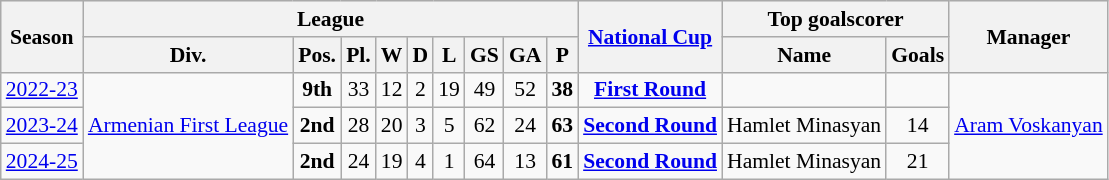<table class="wikitable"  style="font-size:90%">
<tr style="background:#efefef;">
<th rowspan="2">Season</th>
<th colspan="9">League</th>
<th rowspan="2"><a href='#'>National Cup</a></th>
<th colspan="2">Top goalscorer</th>
<th rowspan="2">Manager</th>
</tr>
<tr>
<th>Div.</th>
<th>Pos.</th>
<th>Pl.</th>
<th>W</th>
<th>D</th>
<th>L</th>
<th>GS</th>
<th>GA</th>
<th>P</th>
<th>Name</th>
<th>Goals</th>
</tr>
<tr>
<td align=center><a href='#'>2022-23</a></td>
<td rowspan="3"><a href='#'>Armenian First League</a></td>
<td align=center><strong>9th</strong></td>
<td align=center>33</td>
<td align=center>12</td>
<td align=center>2</td>
<td align=center>19</td>
<td align=center>49</td>
<td align=center>52</td>
<td align=center><strong>38</strong></td>
<td style="text-align:center;"><strong><a href='#'>First Round</a></strong></td>
<td align=center></td>
<td align=center></td>
<td rowspan="3"><a href='#'>Aram Voskanyan</a></td>
</tr>
<tr>
<td align=center><a href='#'>2023-24</a></td>
<td align=center><strong>2nd</strong></td>
<td align=center>28</td>
<td align=center>20</td>
<td align=center>3</td>
<td align=center>5</td>
<td align=center>62</td>
<td align=center>24</td>
<td align=center><strong>63</strong></td>
<td style="text-align:center;"><strong><a href='#'>Second Round</a></strong></td>
<td align=center>Hamlet Minasyan</td>
<td align=center>14</td>
</tr>
<tr>
<td align=center><a href='#'>2024-25</a></td>
<td align=center><strong>2nd</strong></td>
<td align=center>24</td>
<td align=center>19</td>
<td align=center>4</td>
<td align=center>1</td>
<td align=center>64</td>
<td align=center>13</td>
<td align=center><strong>61</strong></td>
<td style="text-align:center;"><strong><a href='#'>Second Round</a></strong></td>
<td align=center>Hamlet Minasyan</td>
<td align=center>21</td>
</tr>
</table>
